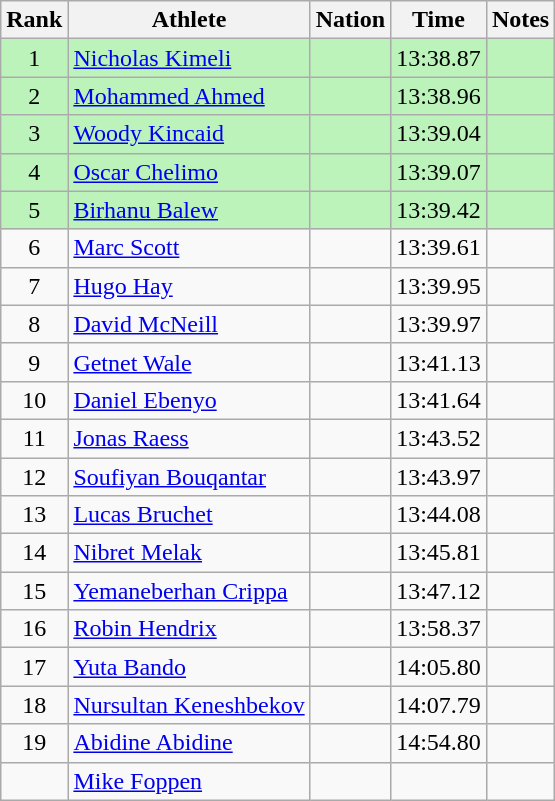<table class="wikitable sortable" style="text-align:center;">
<tr>
<th>Rank</th>
<th>Athlete</th>
<th>Nation</th>
<th>Time</th>
<th>Notes</th>
</tr>
<tr bgcolor=bbf3bb>
<td>1</td>
<td align="left"><a href='#'>Nicholas Kimeli</a></td>
<td align="left"></td>
<td>13:38.87</td>
<td></td>
</tr>
<tr bgcolor=bbf3bb>
<td>2</td>
<td align="left"><a href='#'>Mohammed Ahmed</a></td>
<td align="left"></td>
<td>13:38.96</td>
<td></td>
</tr>
<tr bgcolor=bbf3bb>
<td>3</td>
<td align="left"><a href='#'>Woody Kincaid</a></td>
<td align="left"></td>
<td>13:39.04</td>
<td></td>
</tr>
<tr bgcolor=bbf3bb>
<td>4</td>
<td align="left"><a href='#'>Oscar Chelimo</a></td>
<td align="left"></td>
<td>13:39.07</td>
<td></td>
</tr>
<tr bgcolor=bbf3bb>
<td>5</td>
<td align="left"><a href='#'>Birhanu Balew</a></td>
<td align="left"></td>
<td>13:39.42</td>
<td></td>
</tr>
<tr>
<td>6</td>
<td align="left"><a href='#'>Marc Scott</a></td>
<td align="left"></td>
<td>13:39.61</td>
<td></td>
</tr>
<tr>
<td>7</td>
<td align="left"><a href='#'>Hugo Hay</a></td>
<td align="left"></td>
<td>13:39.95</td>
<td></td>
</tr>
<tr>
<td>8</td>
<td align="left"><a href='#'>David McNeill</a></td>
<td align="left"></td>
<td>13:39.97</td>
<td></td>
</tr>
<tr>
<td>9</td>
<td align="left"><a href='#'>Getnet Wale</a></td>
<td align="left"></td>
<td>13:41.13</td>
<td></td>
</tr>
<tr>
<td>10</td>
<td align="left"><a href='#'>Daniel Ebenyo</a></td>
<td align="left"></td>
<td>13:41.64</td>
<td></td>
</tr>
<tr>
<td>11</td>
<td align="left"><a href='#'>Jonas Raess</a></td>
<td align="left"></td>
<td>13:43.52</td>
<td></td>
</tr>
<tr>
<td>12</td>
<td align="left"><a href='#'>Soufiyan Bouqantar</a></td>
<td align="left"></td>
<td>13:43.97</td>
<td></td>
</tr>
<tr>
<td>13</td>
<td align="left"><a href='#'>Lucas Bruchet</a></td>
<td align="left"></td>
<td>13:44.08</td>
<td></td>
</tr>
<tr>
<td>14</td>
<td align="left"><a href='#'>Nibret Melak</a></td>
<td align="left"></td>
<td>13:45.81</td>
<td></td>
</tr>
<tr>
<td>15</td>
<td align="left"><a href='#'>Yemaneberhan Crippa</a></td>
<td align="left"></td>
<td>13:47.12</td>
<td></td>
</tr>
<tr>
<td>16</td>
<td align="left"><a href='#'>Robin Hendrix</a></td>
<td align="left"></td>
<td>13:58.37</td>
<td></td>
</tr>
<tr>
<td>17</td>
<td align="left"><a href='#'>Yuta Bando</a></td>
<td align="left"></td>
<td>14:05.80</td>
<td></td>
</tr>
<tr>
<td>18</td>
<td align="left"><a href='#'>Nursultan Keneshbekov</a></td>
<td align="left"></td>
<td>14:07.79</td>
<td></td>
</tr>
<tr>
<td>19</td>
<td align="left"><a href='#'>Abidine Abidine</a></td>
<td align="left"></td>
<td>14:54.80</td>
<td></td>
</tr>
<tr>
<td></td>
<td align="left"><a href='#'>Mike Foppen</a></td>
<td align="left"></td>
<td></td>
<td></td>
</tr>
</table>
